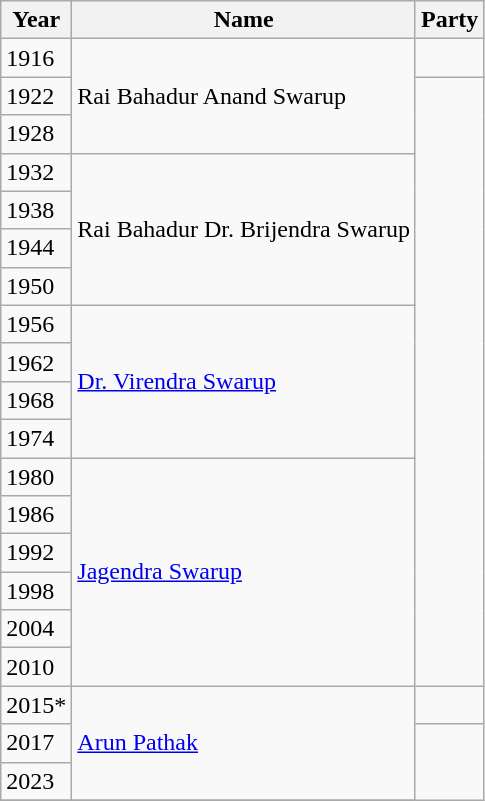<table class="wikitable sortable">
<tr>
<th>Year</th>
<th>Name</th>
<th colspan="2">Party</th>
</tr>
<tr>
<td>1916</td>
<td rowspan=3>Rai Bahadur Anand Swarup</td>
<td></td>
</tr>
<tr>
<td>1922</td>
</tr>
<tr>
<td>1928</td>
</tr>
<tr>
<td>1932</td>
<td rowspan=4>Rai Bahadur Dr. Brijendra Swarup</td>
</tr>
<tr>
<td>1938</td>
</tr>
<tr>
<td>1944</td>
</tr>
<tr>
<td>1950</td>
</tr>
<tr>
<td>1956</td>
<td rowspan=4><a href='#'>Dr. Virendra Swarup</a></td>
</tr>
<tr>
<td>1962</td>
</tr>
<tr>
<td>1968</td>
</tr>
<tr>
<td>1974</td>
</tr>
<tr>
<td>1980</td>
<td rowspan=6><a href='#'>Jagendra Swarup</a></td>
</tr>
<tr>
<td>1986</td>
</tr>
<tr>
<td>1992</td>
</tr>
<tr>
<td>1998</td>
</tr>
<tr>
<td>2004</td>
</tr>
<tr>
<td>2010</td>
</tr>
<tr>
<td>2015*</td>
<td rowspan=3><a href='#'>Arun Pathak</a></td>
<td></td>
</tr>
<tr>
<td>2017</td>
</tr>
<tr>
<td>2023</td>
</tr>
<tr>
</tr>
</table>
